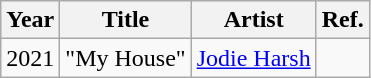<table class="wikitable">
<tr>
<th>Year</th>
<th>Title</th>
<th>Artist</th>
<th>Ref.</th>
</tr>
<tr>
<td>2021</td>
<td>"My House"</td>
<td><a href='#'>Jodie Harsh</a></td>
<td style="text-align: center;"></td>
</tr>
</table>
